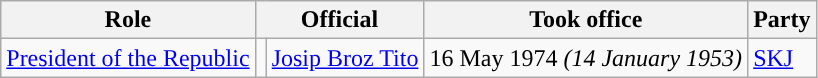<table class="wikitable">
<tr>
<th style="text-align: center;">Role</th>
<th colspan="2" style="text-align: center;">Official</th>
<th style="text-align: center;">Took office</th>
<th style="text-align: center;">Party</th>
</tr>
<tr>
<td><a href='#'>President of the Republic</a></td>
<td style="background:"></td>
<td><a href='#'>Josip Broz Tito</a></td>
<td>16 May 1974 <em>(14 January 1953)</em></td>
<td><a href='#'>SKJ</a></td>
</tr>
</table>
